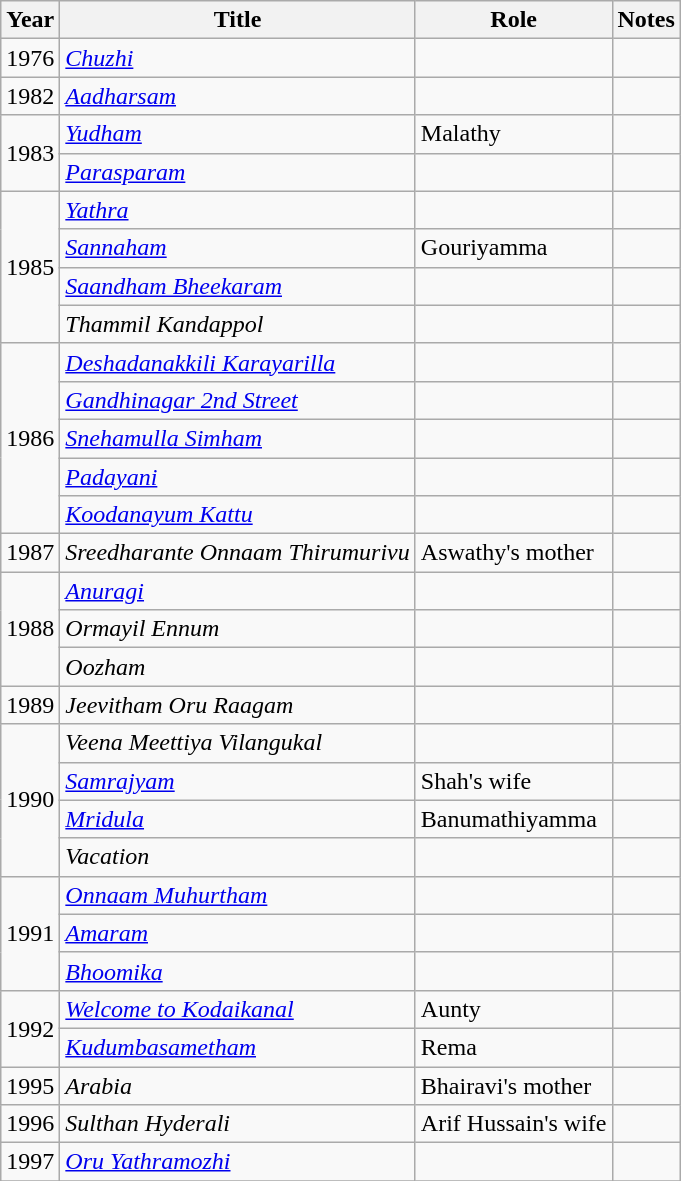<table class="wikitable sortable">
<tr>
<th>Year</th>
<th>Title</th>
<th>Role</th>
<th class="unsortable">Notes</th>
</tr>
<tr>
<td>1976</td>
<td><em><a href='#'>Chuzhi</a></em></td>
<td></td>
<td></td>
</tr>
<tr>
<td>1982</td>
<td><em><a href='#'>Aadharsam</a></em></td>
<td></td>
<td></td>
</tr>
<tr>
<td rowspan=2>1983</td>
<td><em><a href='#'>Yudham</a></em></td>
<td>Malathy</td>
<td></td>
</tr>
<tr>
<td><em><a href='#'>Parasparam</a></em></td>
<td></td>
<td></td>
</tr>
<tr>
<td rowspan=4>1985</td>
<td><em><a href='#'>Yathra</a></em></td>
<td></td>
<td></td>
</tr>
<tr>
<td><em><a href='#'>Sannaham</a></em></td>
<td>Gouriyamma</td>
<td></td>
</tr>
<tr>
<td><em><a href='#'>Saandham Bheekaram</a></em></td>
<td></td>
<td></td>
</tr>
<tr>
<td><em>Thammil Kandappol</em></td>
<td></td>
<td></td>
</tr>
<tr>
<td rowspan=5>1986</td>
<td><em><a href='#'>Deshadanakkili Karayarilla</a></em></td>
<td></td>
<td></td>
</tr>
<tr>
<td><em><a href='#'>Gandhinagar 2nd Street</a></em></td>
<td></td>
<td></td>
</tr>
<tr>
<td><em><a href='#'>Snehamulla Simham</a></em></td>
<td></td>
<td></td>
</tr>
<tr>
<td><em><a href='#'>Padayani</a></em></td>
<td></td>
<td></td>
</tr>
<tr>
<td><em><a href='#'>Koodanayum Kattu</a></em></td>
<td></td>
<td></td>
</tr>
<tr>
<td>1987</td>
<td><em>Sreedharante Onnaam Thirumurivu</em></td>
<td>Aswathy's mother</td>
<td></td>
</tr>
<tr>
<td rowspan=3>1988</td>
<td><em><a href='#'>Anuragi</a></em></td>
<td></td>
<td></td>
</tr>
<tr>
<td><em>Ormayil Ennum</em></td>
<td></td>
<td></td>
</tr>
<tr>
<td><em>Oozham</em></td>
<td></td>
<td></td>
</tr>
<tr>
<td>1989</td>
<td><em>Jeevitham Oru Raagam</em></td>
<td></td>
<td></td>
</tr>
<tr>
<td rowspan=4>1990</td>
<td><em>Veena Meettiya Vilangukal</em></td>
<td></td>
<td></td>
</tr>
<tr>
<td><em><a href='#'>Samrajyam</a></em></td>
<td>Shah's wife</td>
<td></td>
</tr>
<tr>
<td><em><a href='#'>Mridula</a></em></td>
<td>Banumathiyamma</td>
<td></td>
</tr>
<tr>
<td><em>Vacation</em></td>
<td></td>
<td></td>
</tr>
<tr>
<td rowspan=3>1991</td>
<td><em><a href='#'>Onnaam Muhurtham</a></em></td>
<td></td>
<td></td>
</tr>
<tr>
<td><em><a href='#'>Amaram</a></em></td>
<td></td>
<td></td>
</tr>
<tr>
<td><em><a href='#'>Bhoomika</a></em></td>
<td></td>
<td></td>
</tr>
<tr>
<td rowspan=2>1992</td>
<td><em><a href='#'>Welcome to Kodaikanal</a></em></td>
<td>Aunty</td>
<td></td>
</tr>
<tr>
<td><em><a href='#'>Kudumbasametham</a></em></td>
<td>Rema</td>
<td></td>
</tr>
<tr>
<td>1995</td>
<td><em>Arabia</em></td>
<td>Bhairavi's mother</td>
<td></td>
</tr>
<tr>
<td>1996</td>
<td><em>Sulthan Hyderali</em></td>
<td>Arif Hussain's wife</td>
<td></td>
</tr>
<tr>
<td>1997</td>
<td><em><a href='#'>Oru Yathramozhi</a></em></td>
<td></td>
<td></td>
</tr>
<tr>
</tr>
</table>
